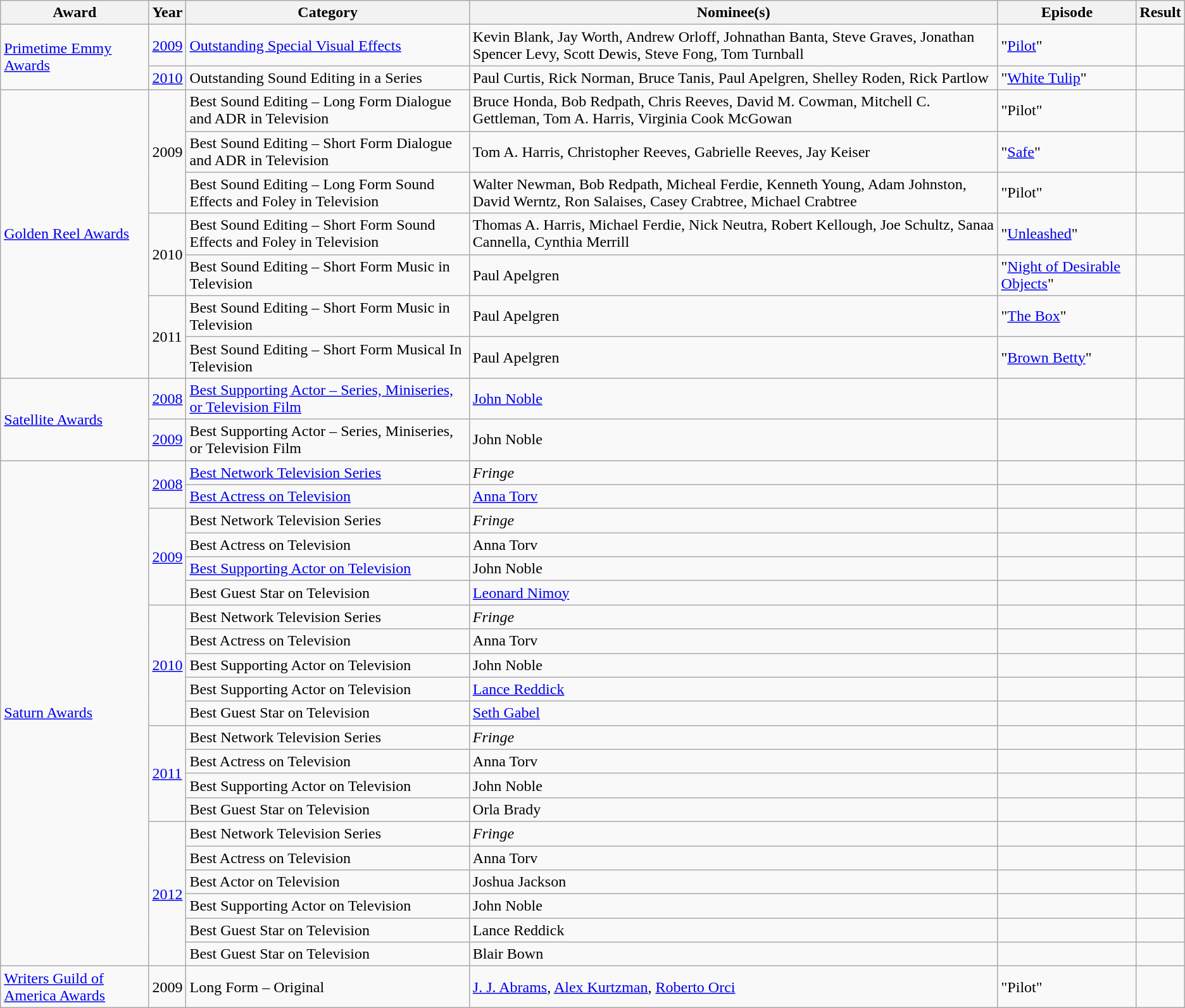<table class="wikitable">
<tr>
<th>Award</th>
<th>Year</th>
<th>Category</th>
<th>Nominee(s)</th>
<th>Episode</th>
<th>Result</th>
</tr>
<tr>
<td rowspan=2><a href='#'>Primetime Emmy Awards</a></td>
<td><a href='#'>2009</a></td>
<td><a href='#'>Outstanding Special Visual Effects</a></td>
<td>Kevin Blank, Jay Worth, Andrew Orloff, Johnathan Banta, Steve Graves, Jonathan Spencer Levy, Scott Dewis, Steve Fong, Tom Turnball</td>
<td>"<a href='#'>Pilot</a>"</td>
<td></td>
</tr>
<tr>
<td><a href='#'>2010</a></td>
<td>Outstanding Sound Editing in a Series</td>
<td>Paul Curtis, Rick Norman, Bruce Tanis, Paul Apelgren, Shelley Roden, Rick Partlow</td>
<td>"<a href='#'>White Tulip</a>"</td>
<td></td>
</tr>
<tr>
<td rowspan=7><a href='#'>Golden Reel Awards</a></td>
<td rowspan=3>2009</td>
<td>Best Sound Editing – Long Form Dialogue and ADR in Television</td>
<td>Bruce Honda, Bob Redpath, Chris Reeves, David M. Cowman, Mitchell C. Gettleman, Tom A. Harris, Virginia Cook McGowan</td>
<td>"Pilot"</td>
<td></td>
</tr>
<tr>
<td>Best Sound Editing – Short Form Dialogue and ADR in Television</td>
<td>Tom A. Harris, Christopher Reeves, Gabrielle Reeves, Jay Keiser</td>
<td>"<a href='#'>Safe</a>"</td>
<td></td>
</tr>
<tr>
<td>Best Sound Editing – Long Form Sound Effects and Foley in Television</td>
<td>Walter Newman, Bob Redpath, Micheal Ferdie, Kenneth Young, Adam Johnston, David Werntz, Ron Salaises, Casey Crabtree, Michael Crabtree</td>
<td>"Pilot"</td>
<td></td>
</tr>
<tr>
<td rowspan=2>2010</td>
<td>Best Sound Editing – Short Form Sound Effects and Foley in Television</td>
<td>Thomas A. Harris, Michael Ferdie, Nick Neutra, Robert Kellough, Joe Schultz, Sanaa Cannella, Cynthia Merrill</td>
<td>"<a href='#'>Unleashed</a>"</td>
<td></td>
</tr>
<tr>
<td>Best Sound Editing – Short Form Music in Television</td>
<td>Paul Apelgren</td>
<td>"<a href='#'>Night of Desirable Objects</a>"</td>
<td></td>
</tr>
<tr>
<td rowspan=2>2011</td>
<td>Best Sound Editing – Short Form Music in Television</td>
<td>Paul Apelgren</td>
<td>"<a href='#'>The Box</a>"</td>
<td></td>
</tr>
<tr>
<td>Best Sound Editing – Short Form Musical In Television</td>
<td>Paul Apelgren</td>
<td>"<a href='#'>Brown Betty</a>"</td>
<td></td>
</tr>
<tr>
<td rowspan=2><a href='#'>Satellite Awards</a></td>
<td rowspan=1><a href='#'>2008</a></td>
<td><a href='#'>Best Supporting Actor – Series, Miniseries, or Television Film</a></td>
<td><a href='#'>John Noble</a></td>
<td></td>
<td></td>
</tr>
<tr>
<td rowspan=1><a href='#'>2009</a></td>
<td>Best Supporting Actor – Series, Miniseries, or Television Film</td>
<td>John Noble</td>
<td></td>
<td></td>
</tr>
<tr>
<td rowspan=21><a href='#'>Saturn Awards</a></td>
<td rowspan=2><a href='#'>2008</a></td>
<td><a href='#'>Best Network Television Series</a></td>
<td><em>Fringe</em></td>
<td></td>
<td></td>
</tr>
<tr>
<td><a href='#'>Best Actress on Television</a></td>
<td><a href='#'>Anna Torv</a></td>
<td></td>
<td></td>
</tr>
<tr>
<td rowspan=4><a href='#'>2009</a></td>
<td>Best Network Television Series</td>
<td><em>Fringe</em></td>
<td></td>
<td></td>
</tr>
<tr>
<td>Best Actress on Television</td>
<td>Anna Torv</td>
<td></td>
<td></td>
</tr>
<tr>
<td><a href='#'>Best Supporting Actor on Television</a></td>
<td>John Noble</td>
<td></td>
<td></td>
</tr>
<tr>
<td>Best Guest Star on Television</td>
<td><a href='#'>Leonard Nimoy</a></td>
<td></td>
<td></td>
</tr>
<tr>
<td rowspan=5><a href='#'>2010</a></td>
<td>Best Network Television Series</td>
<td><em>Fringe</em></td>
<td></td>
<td></td>
</tr>
<tr>
<td>Best Actress on Television</td>
<td>Anna Torv</td>
<td></td>
<td></td>
</tr>
<tr>
<td>Best Supporting Actor on Television</td>
<td>John Noble</td>
<td></td>
<td></td>
</tr>
<tr>
<td>Best Supporting Actor on Television</td>
<td><a href='#'>Lance Reddick</a></td>
<td></td>
<td></td>
</tr>
<tr>
<td>Best Guest Star on Television</td>
<td><a href='#'>Seth Gabel</a></td>
<td></td>
<td></td>
</tr>
<tr>
<td rowspan=4><a href='#'>2011</a></td>
<td>Best Network Television Series</td>
<td><em>Fringe</em></td>
<td></td>
<td></td>
</tr>
<tr>
<td>Best Actress on Television</td>
<td>Anna Torv</td>
<td></td>
<td></td>
</tr>
<tr>
<td>Best Supporting Actor on Television</td>
<td>John Noble</td>
<td></td>
<td></td>
</tr>
<tr>
<td>Best Guest Star on Television</td>
<td>Orla Brady</td>
<td></td>
<td></td>
</tr>
<tr>
<td rowspan=6><a href='#'>2012</a></td>
<td>Best Network Television Series</td>
<td><em>Fringe</em></td>
<td></td>
<td></td>
</tr>
<tr>
<td>Best Actress on Television</td>
<td>Anna Torv</td>
<td></td>
<td></td>
</tr>
<tr>
<td>Best Actor on Television</td>
<td>Joshua Jackson</td>
<td></td>
<td></td>
</tr>
<tr>
<td>Best Supporting Actor on Television</td>
<td>John Noble</td>
<td></td>
<td></td>
</tr>
<tr>
<td>Best Guest Star on Television</td>
<td>Lance Reddick</td>
<td></td>
<td></td>
</tr>
<tr>
<td>Best Guest Star on Television</td>
<td>Blair Bown</td>
<td></td>
<td></td>
</tr>
<tr>
<td><a href='#'>Writers Guild of America Awards</a></td>
<td>2009</td>
<td>Long Form – Original</td>
<td><a href='#'>J. J. Abrams</a>, <a href='#'>Alex Kurtzman</a>, <a href='#'>Roberto Orci</a></td>
<td>"Pilot"</td>
<td></td>
</tr>
</table>
